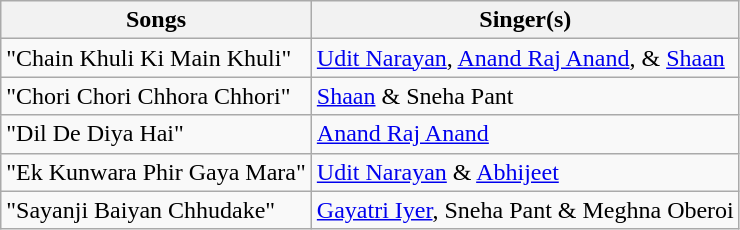<table class=wikitable>
<tr>
<th>Songs</th>
<th>Singer(s)</th>
</tr>
<tr>
<td>"Chain Khuli Ki Main Khuli"</td>
<td><a href='#'>Udit Narayan</a>, <a href='#'>Anand Raj Anand</a>, & <a href='#'>Shaan</a></td>
</tr>
<tr>
<td>"Chori Chori Chhora Chhori"</td>
<td><a href='#'>Shaan</a> & Sneha Pant</td>
</tr>
<tr>
<td>"Dil De Diya Hai"</td>
<td><a href='#'>Anand Raj Anand</a></td>
</tr>
<tr>
<td>"Ek Kunwara Phir Gaya Mara"</td>
<td><a href='#'>Udit Narayan</a> & <a href='#'>Abhijeet</a></td>
</tr>
<tr>
<td>"Sayanji Baiyan Chhudake"</td>
<td><a href='#'>Gayatri Iyer</a>, Sneha Pant & Meghna Oberoi</td>
</tr>
</table>
